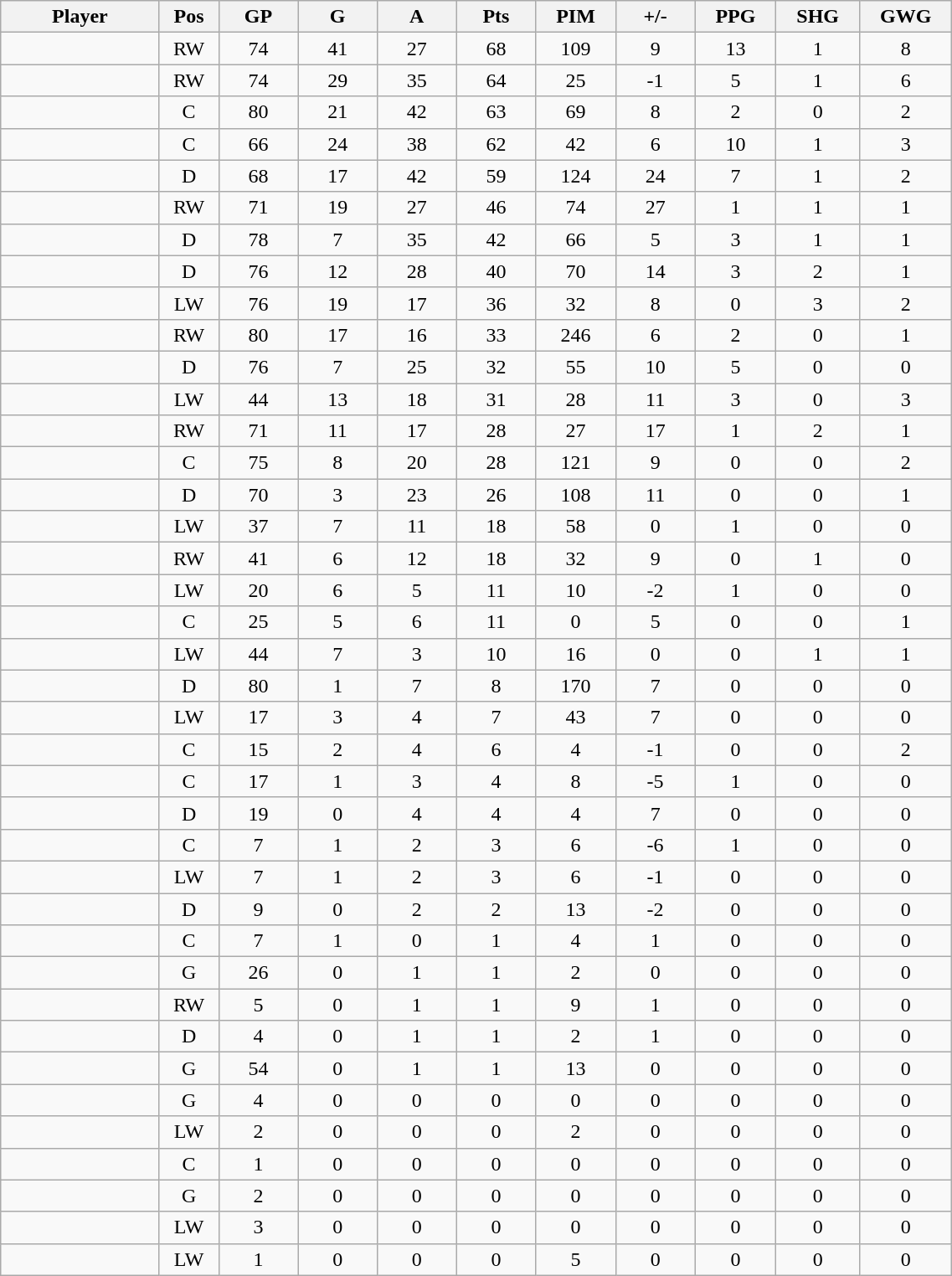<table class="wikitable sortable" width="60%">
<tr ALIGN="center">
<th bgcolor="#DDDDFF" width="10%">Player</th>
<th bgcolor="#DDDDFF" width="3%" title="Position">Pos</th>
<th bgcolor="#DDDDFF" width="5%" title="Games played">GP</th>
<th bgcolor="#DDDDFF" width="5%" title="Goals">G</th>
<th bgcolor="#DDDDFF" width="5%" title="Assists">A</th>
<th bgcolor="#DDDDFF" width="5%" title="Points">Pts</th>
<th bgcolor="#DDDDFF" width="5%" title="Penalties in Minutes">PIM</th>
<th bgcolor="#DDDDFF" width="5%" title="Plus/Minus">+/-</th>
<th bgcolor="#DDDDFF" width="5%" title="Power Play Goals">PPG</th>
<th bgcolor="#DDDDFF" width="5%" title="Short-handed Goals">SHG</th>
<th bgcolor="#DDDDFF" width="5%" title="Game-winning Goals">GWG</th>
</tr>
<tr align="center">
<td align="right"></td>
<td>RW</td>
<td>74</td>
<td>41</td>
<td>27</td>
<td>68</td>
<td>109</td>
<td>9</td>
<td>13</td>
<td>1</td>
<td>8</td>
</tr>
<tr align="center">
<td align="right"></td>
<td>RW</td>
<td>74</td>
<td>29</td>
<td>35</td>
<td>64</td>
<td>25</td>
<td>-1</td>
<td>5</td>
<td>1</td>
<td>6</td>
</tr>
<tr align="center">
<td align="right"></td>
<td>C</td>
<td>80</td>
<td>21</td>
<td>42</td>
<td>63</td>
<td>69</td>
<td>8</td>
<td>2</td>
<td>0</td>
<td>2</td>
</tr>
<tr align="center">
<td align="right"></td>
<td>C</td>
<td>66</td>
<td>24</td>
<td>38</td>
<td>62</td>
<td>42</td>
<td>6</td>
<td>10</td>
<td>1</td>
<td>3</td>
</tr>
<tr align="center">
<td align="right"></td>
<td>D</td>
<td>68</td>
<td>17</td>
<td>42</td>
<td>59</td>
<td>124</td>
<td>24</td>
<td>7</td>
<td>1</td>
<td>2</td>
</tr>
<tr align="center">
<td align="right"></td>
<td>RW</td>
<td>71</td>
<td>19</td>
<td>27</td>
<td>46</td>
<td>74</td>
<td>27</td>
<td>1</td>
<td>1</td>
<td>1</td>
</tr>
<tr align="center">
<td align="right"></td>
<td>D</td>
<td>78</td>
<td>7</td>
<td>35</td>
<td>42</td>
<td>66</td>
<td>5</td>
<td>3</td>
<td>1</td>
<td>1</td>
</tr>
<tr align="center">
<td align="right"></td>
<td>D</td>
<td>76</td>
<td>12</td>
<td>28</td>
<td>40</td>
<td>70</td>
<td>14</td>
<td>3</td>
<td>2</td>
<td>1</td>
</tr>
<tr align="center">
<td align="right"></td>
<td>LW</td>
<td>76</td>
<td>19</td>
<td>17</td>
<td>36</td>
<td>32</td>
<td>8</td>
<td>0</td>
<td>3</td>
<td>2</td>
</tr>
<tr align="center">
<td align="right"></td>
<td>RW</td>
<td>80</td>
<td>17</td>
<td>16</td>
<td>33</td>
<td>246</td>
<td>6</td>
<td>2</td>
<td>0</td>
<td>1</td>
</tr>
<tr align="center">
<td align="right"></td>
<td>D</td>
<td>76</td>
<td>7</td>
<td>25</td>
<td>32</td>
<td>55</td>
<td>10</td>
<td>5</td>
<td>0</td>
<td>0</td>
</tr>
<tr align="center">
<td align="right"></td>
<td>LW</td>
<td>44</td>
<td>13</td>
<td>18</td>
<td>31</td>
<td>28</td>
<td>11</td>
<td>3</td>
<td>0</td>
<td>3</td>
</tr>
<tr align="center">
<td align="right"></td>
<td>RW</td>
<td>71</td>
<td>11</td>
<td>17</td>
<td>28</td>
<td>27</td>
<td>17</td>
<td>1</td>
<td>2</td>
<td>1</td>
</tr>
<tr align="center">
<td align="right"></td>
<td>C</td>
<td>75</td>
<td>8</td>
<td>20</td>
<td>28</td>
<td>121</td>
<td>9</td>
<td>0</td>
<td>0</td>
<td>2</td>
</tr>
<tr align="center">
<td align="right"></td>
<td>D</td>
<td>70</td>
<td>3</td>
<td>23</td>
<td>26</td>
<td>108</td>
<td>11</td>
<td>0</td>
<td>0</td>
<td>1</td>
</tr>
<tr align="center">
<td align="right"></td>
<td>LW</td>
<td>37</td>
<td>7</td>
<td>11</td>
<td>18</td>
<td>58</td>
<td>0</td>
<td>1</td>
<td>0</td>
<td>0</td>
</tr>
<tr align="center">
<td align="right"></td>
<td>RW</td>
<td>41</td>
<td>6</td>
<td>12</td>
<td>18</td>
<td>32</td>
<td>9</td>
<td>0</td>
<td>1</td>
<td>0</td>
</tr>
<tr align="center">
<td align="right"></td>
<td>LW</td>
<td>20</td>
<td>6</td>
<td>5</td>
<td>11</td>
<td>10</td>
<td>-2</td>
<td>1</td>
<td>0</td>
<td>0</td>
</tr>
<tr align="center">
<td align="right"></td>
<td>C</td>
<td>25</td>
<td>5</td>
<td>6</td>
<td>11</td>
<td>0</td>
<td>5</td>
<td>0</td>
<td>0</td>
<td>1</td>
</tr>
<tr align="center">
<td align="right"></td>
<td>LW</td>
<td>44</td>
<td>7</td>
<td>3</td>
<td>10</td>
<td>16</td>
<td>0</td>
<td>0</td>
<td>1</td>
<td>1</td>
</tr>
<tr align="center">
<td align="right"></td>
<td>D</td>
<td>80</td>
<td>1</td>
<td>7</td>
<td>8</td>
<td>170</td>
<td>7</td>
<td>0</td>
<td>0</td>
<td>0</td>
</tr>
<tr align="center">
<td align="right"></td>
<td>LW</td>
<td>17</td>
<td>3</td>
<td>4</td>
<td>7</td>
<td>43</td>
<td>7</td>
<td>0</td>
<td>0</td>
<td>0</td>
</tr>
<tr align="center">
<td align="right"></td>
<td>C</td>
<td>15</td>
<td>2</td>
<td>4</td>
<td>6</td>
<td>4</td>
<td>-1</td>
<td>0</td>
<td>0</td>
<td>2</td>
</tr>
<tr align="center">
<td align="right"></td>
<td>C</td>
<td>17</td>
<td>1</td>
<td>3</td>
<td>4</td>
<td>8</td>
<td>-5</td>
<td>1</td>
<td>0</td>
<td>0</td>
</tr>
<tr align="center">
<td align="right"></td>
<td>D</td>
<td>19</td>
<td>0</td>
<td>4</td>
<td>4</td>
<td>4</td>
<td>7</td>
<td>0</td>
<td>0</td>
<td>0</td>
</tr>
<tr align="center">
<td align="right"></td>
<td>C</td>
<td>7</td>
<td>1</td>
<td>2</td>
<td>3</td>
<td>6</td>
<td>-6</td>
<td>1</td>
<td>0</td>
<td>0</td>
</tr>
<tr align="center">
<td align="right"></td>
<td>LW</td>
<td>7</td>
<td>1</td>
<td>2</td>
<td>3</td>
<td>6</td>
<td>-1</td>
<td>0</td>
<td>0</td>
<td>0</td>
</tr>
<tr align="center">
<td align="right"></td>
<td>D</td>
<td>9</td>
<td>0</td>
<td>2</td>
<td>2</td>
<td>13</td>
<td>-2</td>
<td>0</td>
<td>0</td>
<td>0</td>
</tr>
<tr align="center">
<td align="right"></td>
<td>C</td>
<td>7</td>
<td>1</td>
<td>0</td>
<td>1</td>
<td>4</td>
<td>1</td>
<td>0</td>
<td>0</td>
<td>0</td>
</tr>
<tr align="center">
<td align="right"></td>
<td>G</td>
<td>26</td>
<td>0</td>
<td>1</td>
<td>1</td>
<td>2</td>
<td>0</td>
<td>0</td>
<td>0</td>
<td>0</td>
</tr>
<tr align="center">
<td align="right"></td>
<td>RW</td>
<td>5</td>
<td>0</td>
<td>1</td>
<td>1</td>
<td>9</td>
<td>1</td>
<td>0</td>
<td>0</td>
<td>0</td>
</tr>
<tr align="center">
<td align="right"></td>
<td>D</td>
<td>4</td>
<td>0</td>
<td>1</td>
<td>1</td>
<td>2</td>
<td>1</td>
<td>0</td>
<td>0</td>
<td>0</td>
</tr>
<tr align="center">
<td align="right"></td>
<td>G</td>
<td>54</td>
<td>0</td>
<td>1</td>
<td>1</td>
<td>13</td>
<td>0</td>
<td>0</td>
<td>0</td>
<td>0</td>
</tr>
<tr align="center">
<td align="right"></td>
<td>G</td>
<td>4</td>
<td>0</td>
<td>0</td>
<td>0</td>
<td>0</td>
<td>0</td>
<td>0</td>
<td>0</td>
<td>0</td>
</tr>
<tr align="center">
<td align="right"></td>
<td>LW</td>
<td>2</td>
<td>0</td>
<td>0</td>
<td>0</td>
<td>2</td>
<td>0</td>
<td>0</td>
<td>0</td>
<td>0</td>
</tr>
<tr align="center">
<td align="right"></td>
<td>C</td>
<td>1</td>
<td>0</td>
<td>0</td>
<td>0</td>
<td>0</td>
<td>0</td>
<td>0</td>
<td>0</td>
<td>0</td>
</tr>
<tr align="center">
<td align="right"></td>
<td>G</td>
<td>2</td>
<td>0</td>
<td>0</td>
<td>0</td>
<td>0</td>
<td>0</td>
<td>0</td>
<td>0</td>
<td>0</td>
</tr>
<tr align="center">
<td align="right"></td>
<td>LW</td>
<td>3</td>
<td>0</td>
<td>0</td>
<td>0</td>
<td>0</td>
<td>0</td>
<td>0</td>
<td>0</td>
<td>0</td>
</tr>
<tr align="center">
<td align="right"></td>
<td>LW</td>
<td>1</td>
<td>0</td>
<td>0</td>
<td>0</td>
<td>5</td>
<td>0</td>
<td>0</td>
<td>0</td>
<td>0</td>
</tr>
</table>
